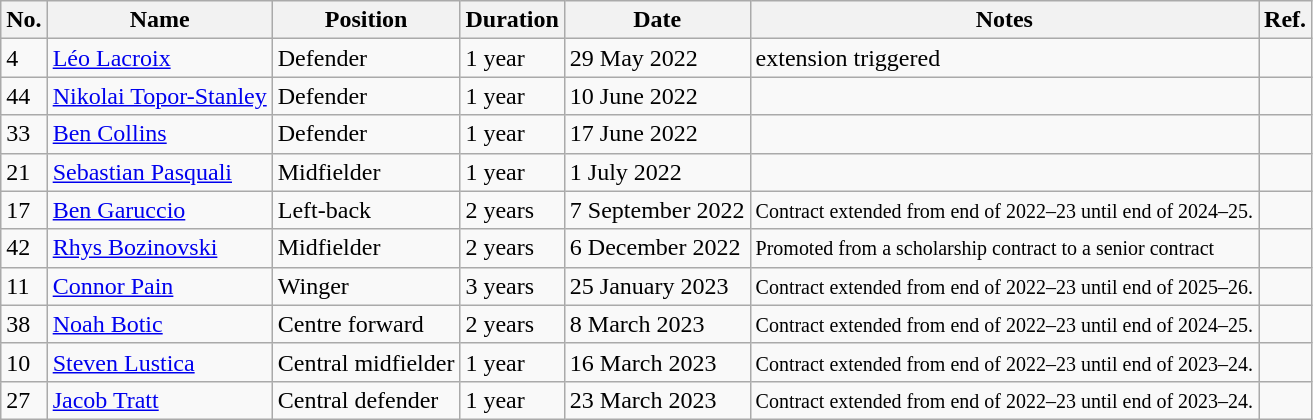<table class="wikitable">
<tr>
<th>No.</th>
<th>Name</th>
<th>Position</th>
<th>Duration</th>
<th>Date</th>
<th>Notes</th>
<th>Ref.</th>
</tr>
<tr>
<td>4</td>
<td> <a href='#'>Léo Lacroix</a></td>
<td>Defender</td>
<td>1 year</td>
<td>29 May 2022</td>
<td>extension triggered</td>
<td></td>
</tr>
<tr>
<td>44</td>
<td><a href='#'>Nikolai Topor-Stanley</a></td>
<td>Defender</td>
<td>1 year</td>
<td>10 June 2022</td>
<td></td>
<td></td>
</tr>
<tr>
<td>33</td>
<td><a href='#'>Ben Collins</a></td>
<td>Defender</td>
<td>1 year</td>
<td>17 June 2022</td>
<td></td>
<td></td>
</tr>
<tr>
<td>21</td>
<td><a href='#'>Sebastian Pasquali</a></td>
<td>Midfielder</td>
<td>1 year</td>
<td>1 July 2022</td>
<td></td>
<td></td>
</tr>
<tr>
<td>17</td>
<td><a href='#'>Ben Garuccio</a></td>
<td>Left-back</td>
<td>2 years</td>
<td>7 September 2022</td>
<td><small>Contract extended from end of 2022–23 until end of 2024–25.</small></td>
<td></td>
</tr>
<tr>
<td>42</td>
<td><a href='#'>Rhys Bozinovski</a></td>
<td>Midfielder</td>
<td>2 years</td>
<td>6 December 2022</td>
<td><small>Promoted from a scholarship contract to a senior contract</small></td>
<td></td>
</tr>
<tr>
<td>11</td>
<td><a href='#'>Connor Pain</a></td>
<td>Winger</td>
<td>3 years</td>
<td>25 January 2023</td>
<td><small>Contract extended from end of 2022–23 until end of 2025–26.</small></td>
<td></td>
</tr>
<tr>
<td>38</td>
<td><a href='#'>Noah Botic</a></td>
<td>Centre forward</td>
<td>2 years</td>
<td>8 March 2023</td>
<td><small>Contract extended from end of 2022–23 until end of 2024–25.</small></td>
<td></td>
</tr>
<tr>
<td>10</td>
<td><a href='#'>Steven Lustica</a></td>
<td>Central midfielder</td>
<td>1 year</td>
<td>16 March 2023</td>
<td><small>Contract extended from end of 2022–23 until end of 2023–24.</small></td>
<td></td>
</tr>
<tr>
<td>27</td>
<td><a href='#'>Jacob Tratt</a></td>
<td>Central defender</td>
<td>1 year</td>
<td>23 March 2023</td>
<td><small>Contract extended from end of 2022–23 until end of 2023–24.</small></td>
<td></td>
</tr>
</table>
